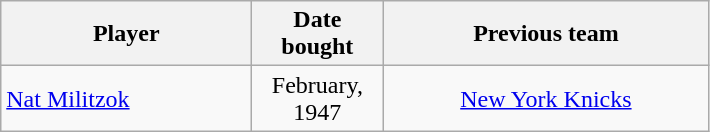<table class="wikitable" style="text-align:center">
<tr>
<th style="width:160px">Player</th>
<th style="width:80px">Date bought</th>
<th style="width:210px">Previous team</th>
</tr>
<tr>
<td align=left><a href='#'>Nat Militzok</a></td>
<td>February, 1947</td>
<td><a href='#'>New York Knicks</a></td>
</tr>
</table>
